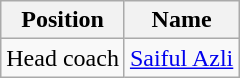<table class="wikitable">
<tr>
<th>Position</th>
<th>Name</th>
</tr>
<tr>
<td>Head coach</td>
<td><a href='#'>Saiful Azli</a></td>
</tr>
</table>
